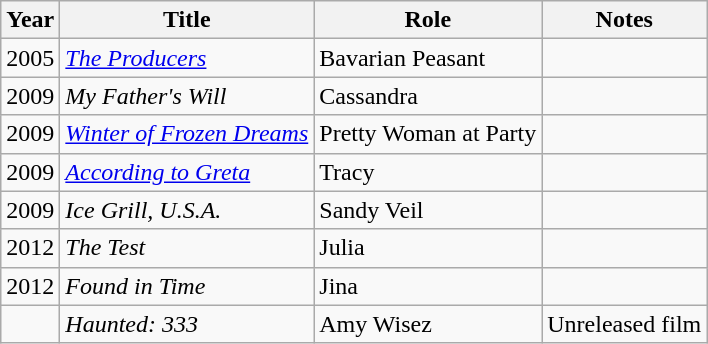<table class="wikitable sortable plainrowheaders">
<tr>
<th scope="col">Year</th>
<th scope="col">Title</th>
<th scope="col">Role</th>
<th scope="col" class="unsortable">Notes</th>
</tr>
<tr>
<td>2005</td>
<td><em><a href='#'>The Producers</a></em></td>
<td>Bavarian Peasant</td>
<td></td>
</tr>
<tr>
<td>2009</td>
<td><em>My Father's Will</em></td>
<td>Cassandra</td>
<td></td>
</tr>
<tr>
<td>2009</td>
<td><em><a href='#'>Winter of Frozen Dreams</a></em></td>
<td>Pretty Woman at Party</td>
<td></td>
</tr>
<tr>
<td>2009</td>
<td><em><a href='#'>According to Greta</a></em></td>
<td>Tracy</td>
<td></td>
</tr>
<tr>
<td>2009</td>
<td><em>Ice Grill, U.S.A.</em></td>
<td>Sandy Veil</td>
<td></td>
</tr>
<tr>
<td>2012</td>
<td><em>The Test</em></td>
<td>Julia</td>
<td></td>
</tr>
<tr>
<td>2012</td>
<td><em>Found in Time</em></td>
<td>Jina</td>
<td></td>
</tr>
<tr>
<td></td>
<td><em>Haunted: 333</em></td>
<td>Amy Wisez</td>
<td>Unreleased film</td>
</tr>
</table>
